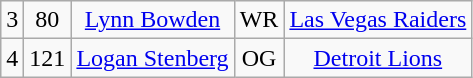<table class="wikitable" style="text-align:center">
<tr>
<td>3</td>
<td>80</td>
<td><a href='#'>Lynn Bowden</a></td>
<td>WR</td>
<td><a href='#'>Las Vegas Raiders</a></td>
</tr>
<tr>
<td>4</td>
<td>121</td>
<td><a href='#'>Logan Stenberg</a></td>
<td>OG</td>
<td><a href='#'>Detroit Lions</a></td>
</tr>
</table>
